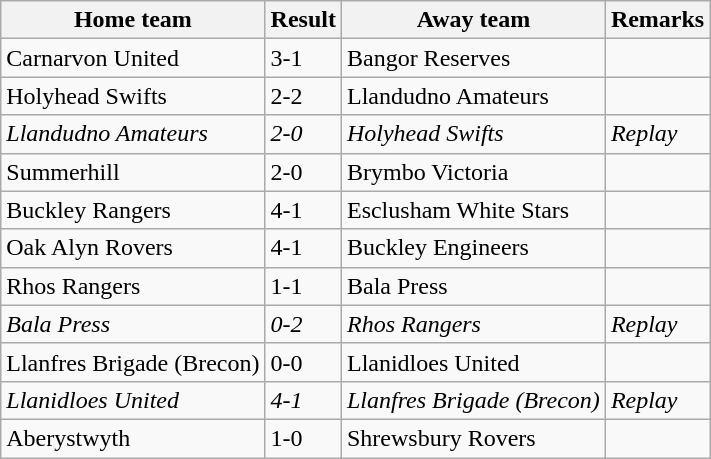<table class="wikitable">
<tr>
<th>Home team</th>
<th>Result</th>
<th>Away team</th>
<th>Remarks</th>
</tr>
<tr>
<td>Carnarvon United</td>
<td>3-1</td>
<td>Bangor Reserves</td>
<td></td>
</tr>
<tr>
<td>Holyhead Swifts</td>
<td>2-2</td>
<td>Llandudno Amateurs</td>
<td></td>
</tr>
<tr>
<td><em>Llandudno Amateurs</em></td>
<td><em>2-0</em></td>
<td><em>Holyhead Swifts</em></td>
<td><em>Replay</em></td>
</tr>
<tr>
<td>Summerhill</td>
<td>2-0</td>
<td>Brymbo Victoria</td>
<td></td>
</tr>
<tr>
<td>Buckley Rangers</td>
<td>4-1</td>
<td>Esclusham White Stars</td>
<td></td>
</tr>
<tr>
<td>Oak Alyn Rovers</td>
<td>4-1</td>
<td>Buckley Engineers</td>
<td></td>
</tr>
<tr>
<td>Rhos Rangers</td>
<td>1-1</td>
<td>Bala Press</td>
<td></td>
</tr>
<tr>
<td><em>Bala Press</em></td>
<td><em>0-2</em></td>
<td><em>Rhos Rangers</em></td>
<td><em>Replay</em></td>
</tr>
<tr>
<td>Llanfres Brigade (Brecon)</td>
<td>0-0</td>
<td>Llanidloes United</td>
<td></td>
</tr>
<tr>
<td><em>Llanidloes United</em></td>
<td><em>4-1</em></td>
<td><em>Llanfres Brigade (Brecon)</em></td>
<td><em>Replay</em></td>
</tr>
<tr>
<td>Aberystwyth</td>
<td>1-0</td>
<td> Shrewsbury Rovers</td>
<td></td>
</tr>
</table>
